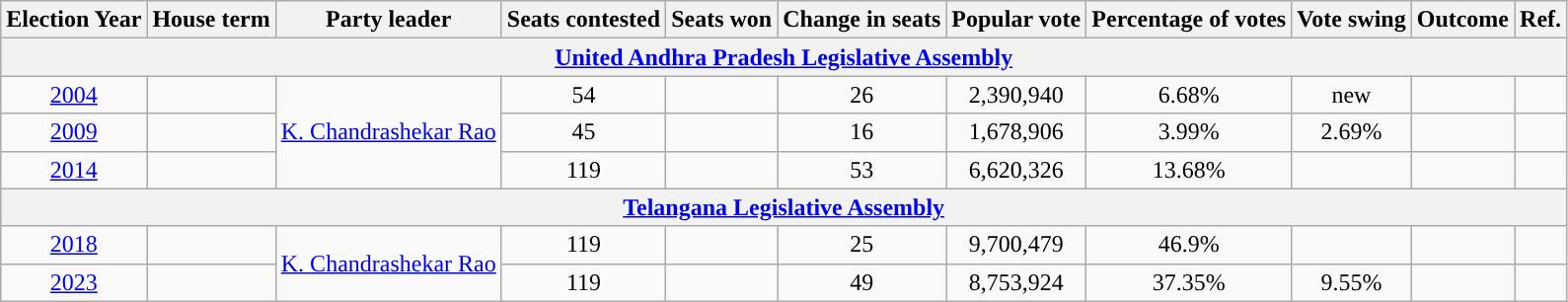<table class="wikitable sortable" style="text-align:center;">
<tr>
<th Style="background-color:">Election Year</th>
<th Style="background-color:">House term</th>
<th Style="background-color:">Party leader</th>
<th Style="background-color:">Seats contested</th>
<th Style="background-color:">Seats won</th>
<th Style="background-color:">Change in seats</th>
<th Style="background-color:">Popular vote</th>
<th Style="background-color:">Percentage of votes</th>
<th Style="background-color:">Vote swing</th>
<th Style="background-color:">Outcome</th>
<th Style="background-color:">Ref.</th>
</tr>
<tr>
<th colspan=11><a href='#'>United Andhra Pradesh Legislative Assembly</a></th>
</tr>
<tr>
<td><a href='#'>2004</a></td>
<td></td>
<td rowspan=3><a href='#'>K. Chandrashekar Rao</a></td>
<td>54</td>
<td></td>
<td> 26</td>
<td>2,390,940</td>
<td>6.68%</td>
<td> new</td>
<td></td>
<td></td>
</tr>
<tr>
<td><a href='#'>2009</a></td>
<td></td>
<td>45</td>
<td></td>
<td> 16</td>
<td>1,678,906</td>
<td>3.99%</td>
<td> 2.69%</td>
<td></td>
<td></td>
</tr>
<tr>
<td><a href='#'>2014</a></td>
<td></td>
<td>119</td>
<td></td>
<td> 53</td>
<td>6,620,326</td>
<td>13.68%</td>
<td></td>
<td> </td>
<td></td>
</tr>
<tr>
<th colspan=11><a href='#'>Telangana Legislative Assembly</a></th>
</tr>
<tr>
<td><a href='#'>2018</a></td>
<td></td>
<td rowspan=2><a href='#'>K. Chandrashekar Rao</a></td>
<td>119</td>
<td></td>
<td> 25</td>
<td>9,700,479</td>
<td>46.9%</td>
<td></td>
<td></td>
<td></td>
</tr>
<tr>
<td><a href='#'>2023</a></td>
<td></td>
<td>119</td>
<td></td>
<td> 49</td>
<td>8,753,924</td>
<td>37.35%</td>
<td> 9.55%</td>
<td></td>
<td></td>
</tr>
</table>
